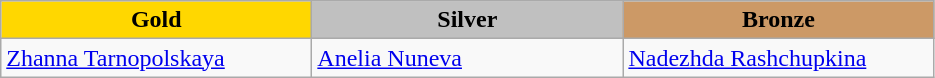<table class="wikitable" style="text-align:left">
<tr align="center">
<td width=200 bgcolor=gold><strong>Gold</strong></td>
<td width=200 bgcolor=silver><strong>Silver</strong></td>
<td width=200 bgcolor=CC9966><strong>Bronze</strong></td>
</tr>
<tr>
<td><a href='#'>Zhanna Tarnopolskaya</a><br><em></em></td>
<td><a href='#'>Anelia Nuneva</a><br><em></em></td>
<td><a href='#'>Nadezhda Rashchupkina</a><br><em></em></td>
</tr>
</table>
